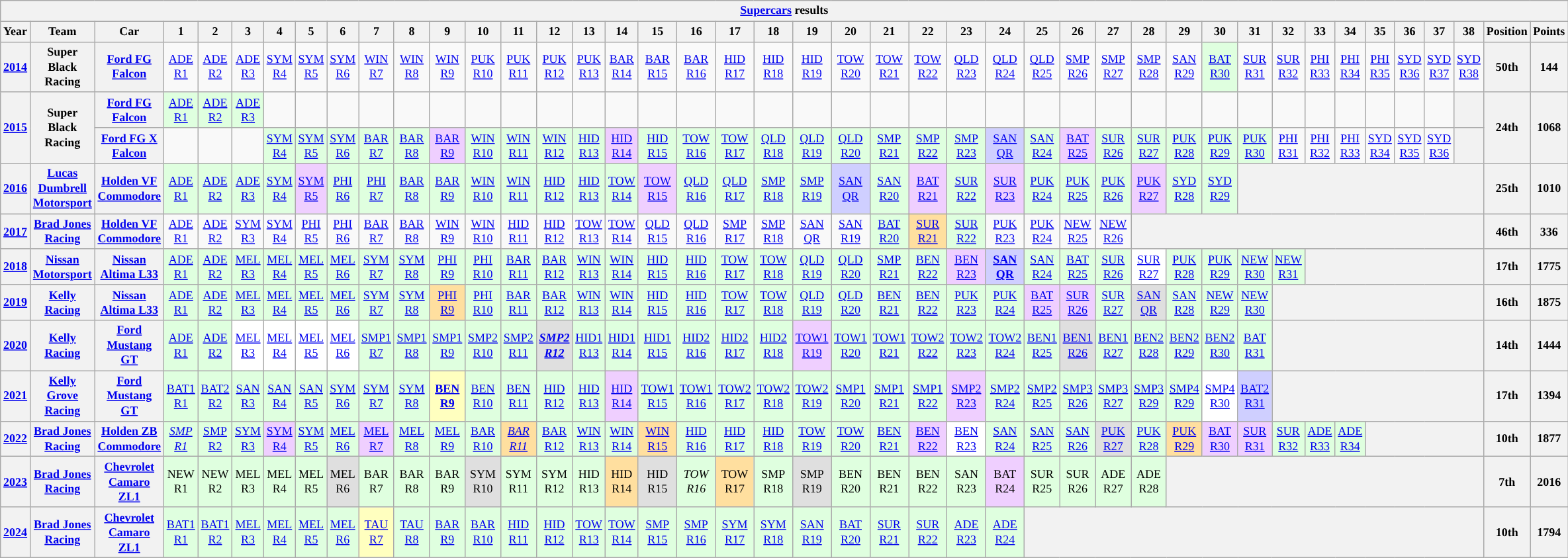<table class="wikitable" style="text-align:center; font-size:75%">
<tr>
<th colspan=45><a href='#'>Supercars</a> results</th>
</tr>
<tr>
<th>Year</th>
<th>Team</th>
<th>Car</th>
<th>1</th>
<th>2</th>
<th>3</th>
<th>4</th>
<th>5</th>
<th>6</th>
<th>7</th>
<th>8</th>
<th>9</th>
<th>10</th>
<th>11</th>
<th>12</th>
<th>13</th>
<th>14</th>
<th>15</th>
<th>16</th>
<th>17</th>
<th>18</th>
<th>19</th>
<th>20</th>
<th>21</th>
<th>22</th>
<th>23</th>
<th>24</th>
<th>25</th>
<th>26</th>
<th>27</th>
<th>28</th>
<th>29</th>
<th>30</th>
<th>31</th>
<th>32</th>
<th>33</th>
<th>34</th>
<th>35</th>
<th>36</th>
<th>37</th>
<th>38</th>
<th>Position</th>
<th>Points</th>
</tr>
<tr>
<th><a href='#'>2014</a></th>
<th>Super Black Racing</th>
<th><a href='#'>Ford FG Falcon</a></th>
<td><a href='#'>ADE<br>R1</a></td>
<td><a href='#'>ADE<br>R2</a></td>
<td><a href='#'>ADE<br>R3</a></td>
<td><a href='#'>SYM<br>R4</a></td>
<td><a href='#'>SYM<br>R5</a></td>
<td><a href='#'>SYM<br>R6</a></td>
<td><a href='#'>WIN<br>R7</a></td>
<td><a href='#'>WIN<br>R8</a></td>
<td><a href='#'>WIN<br>R9</a></td>
<td><a href='#'>PUK<br>R10</a></td>
<td><a href='#'>PUK<br>R11</a></td>
<td><a href='#'>PUK<br>R12</a></td>
<td><a href='#'>PUK<br>R13</a></td>
<td><a href='#'>BAR<br>R14</a></td>
<td><a href='#'>BAR<br>R15</a></td>
<td><a href='#'>BAR<br>R16</a></td>
<td><a href='#'>HID<br>R17</a></td>
<td><a href='#'>HID<br>R18</a></td>
<td><a href='#'>HID<br>R19</a></td>
<td><a href='#'>TOW<br>R20</a></td>
<td><a href='#'>TOW<br>R21</a></td>
<td><a href='#'>TOW<br>R22</a></td>
<td><a href='#'>QLD<br>R23</a></td>
<td><a href='#'>QLD<br>R24</a></td>
<td><a href='#'>QLD<br>R25</a></td>
<td><a href='#'>SMP<br>R26</a></td>
<td><a href='#'>SMP<br>R27</a></td>
<td><a href='#'>SMP<br>R28</a></td>
<td><a href='#'>SAN<br>R29</a></td>
<td style="background: #dfffdf"><a href='#'>BAT<br>R30</a><br></td>
<td><a href='#'>SUR<br>R31</a></td>
<td><a href='#'>SUR<br>R32</a></td>
<td><a href='#'>PHI<br>R33</a></td>
<td><a href='#'>PHI<br>R34</a></td>
<td><a href='#'>PHI<br>R35</a></td>
<td><a href='#'>SYD<br>R36</a></td>
<td><a href='#'>SYD<br>R37</a></td>
<td><a href='#'>SYD<br>R38</a></td>
<th>50th</th>
<th>144</th>
</tr>
<tr>
<th rowspan=2><a href='#'>2015</a></th>
<th rowspan=2>Super Black Racing</th>
<th><a href='#'>Ford FG Falcon</a></th>
<td style="background: #dfffdf"><a href='#'>ADE<br>R1</a><br></td>
<td style="background: #dfffdf"><a href='#'>ADE<br>R2</a><br></td>
<td style="background: #dfffdf"><a href='#'>ADE<br>R3</a><br></td>
<td></td>
<td></td>
<td></td>
<td></td>
<td></td>
<td></td>
<td></td>
<td></td>
<td></td>
<td></td>
<td></td>
<td></td>
<td></td>
<td></td>
<td></td>
<td></td>
<td></td>
<td></td>
<td></td>
<td></td>
<td></td>
<td></td>
<td></td>
<td></td>
<td></td>
<td></td>
<td></td>
<td></td>
<td></td>
<td></td>
<td></td>
<td></td>
<td></td>
<td></td>
<th></th>
<th rowspan=2>24th</th>
<th rowspan=2>1068</th>
</tr>
<tr>
<th><a href='#'>Ford FG X Falcon</a></th>
<td></td>
<td></td>
<td></td>
<td style="background: #dfffdf"><a href='#'>SYM<br>R4</a><br></td>
<td style="background: #dfffdf"><a href='#'>SYM<br>R5</a><br></td>
<td style="background: #dfffdf"><a href='#'>SYM<br>R6</a><br></td>
<td style="background: #dfffdf"><a href='#'>BAR<br>R7</a><br></td>
<td style="background: #dfffdf"><a href='#'>BAR<br>R8</a><br></td>
<td style="background: #efcfff"><a href='#'>BAR<br>R9</a><br></td>
<td style="background: #dfffdf"><a href='#'>WIN<br>R10</a><br></td>
<td style="background: #dfffdf"><a href='#'>WIN<br>R11</a><br></td>
<td style="background: #dfffdf"><a href='#'>WIN<br>R12</a><br></td>
<td style="background: #dfffdf"><a href='#'>HID<br>R13</a><br></td>
<td style="background: #efcfff"><a href='#'>HID<br>R14</a><br></td>
<td style="background: #dfffdf"><a href='#'>HID<br>R15</a><br></td>
<td style="background: #dfffdf"><a href='#'>TOW<br>R16</a><br></td>
<td style="background: #dfffdf"><a href='#'>TOW<br>R17</a><br></td>
<td style="background: #dfffdf"><a href='#'>QLD<br>R18</a><br></td>
<td style="background: #dfffdf"><a href='#'>QLD<br>R19</a><br></td>
<td style="background: #dfffdf"><a href='#'>QLD<br>R20</a><br></td>
<td style="background: #dfffdf"><a href='#'>SMP<br>R21</a><br></td>
<td style="background: #dfffdf"><a href='#'>SMP<br>R22</a><br></td>
<td style="background: #dfffdf"><a href='#'>SMP<br>R23</a><br></td>
<td style="background: #cfcfff"><a href='#'>SAN<br>QR</a><br></td>
<td style="background: #dfffdf"><a href='#'>SAN<br>R24</a><br></td>
<td style="background: #efcfff"><a href='#'>BAT<br>R25</a><br></td>
<td style="background: #dfffdf"><a href='#'>SUR<br>R26</a><br></td>
<td style="background: #dfffdf"><a href='#'>SUR<br>R27</a><br></td>
<td style="background: #dfffdf"><a href='#'>PUK<br>R28</a><br></td>
<td style="background: #dfffdf"><a href='#'>PUK<br>R29</a><br></td>
<td style="background: #dfffdf"><a href='#'>PUK<br>R30</a><br></td>
<td><a href='#'>PHI<br>R31</a></td>
<td><a href='#'>PHI<br>R32</a></td>
<td><a href='#'>PHI<br>R33</a></td>
<td><a href='#'>SYD<br>R34</a></td>
<td><a href='#'>SYD<br>R35</a></td>
<td><a href='#'>SYD<br>R36</a></td>
<th></th>
</tr>
<tr>
<th><a href='#'>2016</a></th>
<th><a href='#'>Lucas Dumbrell Motorsport</a></th>
<th><a href='#'>Holden VF Commodore</a></th>
<td style="background: #dfffdf"><a href='#'>ADE<br>R1</a><br></td>
<td style="background: #dfffdf"><a href='#'>ADE<br>R2</a><br></td>
<td style="background: #dfffdf"><a href='#'>ADE<br>R3</a><br></td>
<td style="background: #dfffdf"><a href='#'>SYM<br>R4</a><br></td>
<td style="background: #efcfff"><a href='#'>SYM<br>R5</a><br></td>
<td style="background: #dfffdf"><a href='#'>PHI<br>R6</a><br></td>
<td style="background: #dfffdf"><a href='#'>PHI<br>R7</a><br></td>
<td style="background: #dfffdf"><a href='#'>BAR<br>R8</a><br></td>
<td style="background: #dfffdf"><a href='#'>BAR<br>R9</a><br></td>
<td style="background: #dfffdf"><a href='#'>WIN<br>R10</a><br></td>
<td style="background: #dfffdf"><a href='#'>WIN<br>R11</a><br></td>
<td style="background: #dfffdf"><a href='#'>HID<br>R12</a><br></td>
<td style="background: #dfffdf"><a href='#'>HID<br>R13</a><br></td>
<td style="background: #dfffdf"><a href='#'>TOW<br>R14</a><br></td>
<td style="background: #efcfff"><a href='#'>TOW<br>R15</a><br></td>
<td style="background: #dfffdf"><a href='#'>QLD<br>R16</a><br></td>
<td style="background: #dfffdf"><a href='#'>QLD<br>R17</a><br></td>
<td style="background: #dfffdf"><a href='#'>SMP<br>R18</a><br></td>
<td style="background: #dfffdf"><a href='#'>SMP<br>R19</a><br></td>
<td style="background: #cfcfff"><a href='#'>SAN<br>QR</a><br></td>
<td style="background: #dfffdf"><a href='#'>SAN<br>R20</a><br></td>
<td style="background: #efcfff"><a href='#'>BAT<br>R21</a><br></td>
<td style="background: #dfffdf"><a href='#'>SUR<br>R22</a><br></td>
<td style="background: #efcfff"><a href='#'>SUR<br>R23</a><br></td>
<td style="background: #dfffdf"><a href='#'>PUK<br>R24</a><br></td>
<td style="background: #dfffdf"><a href='#'>PUK<br>R25</a><br></td>
<td style="background: #dfffdf"><a href='#'>PUK<br>R26</a><br></td>
<td style="background: #efcfff"><a href='#'>PUK<br>R27</a><br></td>
<td style="background: #dfffdf"><a href='#'>SYD<br>R28</a><br></td>
<td style="background: #dfffdf"><a href='#'>SYD<br>R29</a><br></td>
<th colspan=8></th>
<th>25th</th>
<th>1010</th>
</tr>
<tr>
<th><a href='#'>2017</a></th>
<th><a href='#'>Brad Jones Racing</a></th>
<th><a href='#'>Holden VF Commodore</a></th>
<td><a href='#'>ADE<br>R1</a></td>
<td><a href='#'>ADE<br>R2</a></td>
<td><a href='#'>SYM<br>R3</a></td>
<td><a href='#'>SYM<br>R4</a></td>
<td><a href='#'>PHI<br>R5</a></td>
<td><a href='#'>PHI<br>R6</a></td>
<td><a href='#'>BAR<br>R7</a></td>
<td><a href='#'>BAR<br>R8</a></td>
<td><a href='#'>WIN<br>R9</a></td>
<td><a href='#'>WIN<br>R10</a></td>
<td><a href='#'>HID<br>R11</a></td>
<td><a href='#'>HID<br>R12</a></td>
<td><a href='#'>TOW<br>R13</a></td>
<td><a href='#'>TOW<br>R14</a></td>
<td><a href='#'>QLD<br>R15</a></td>
<td><a href='#'>QLD<br>R16</a></td>
<td><a href='#'>SMP<br>R17</a></td>
<td><a href='#'>SMP<br>R18</a></td>
<td><a href='#'>SAN<br>QR</a></td>
<td><a href='#'>SAN<br>R19</a></td>
<td style="background: #dfffdf"><a href='#'>BAT<br>R20</a><br></td>
<td style="background: #ffdf9f"><a href='#'>SUR<br>R21</a><br></td>
<td style="background: #dfffdf"><a href='#'>SUR<br>R22</a><br></td>
<td><a href='#'>PUK<br>R23</a></td>
<td><a href='#'>PUK<br>R24</a></td>
<td><a href='#'>NEW<br>R25</a></td>
<td><a href='#'>NEW<br>R26</a></td>
<th colspan=11></th>
<th>46th</th>
<th>336</th>
</tr>
<tr>
<th><a href='#'>2018</a></th>
<th><a href='#'>Nissan Motorsport</a></th>
<th><a href='#'>Nissan Altima L33</a></th>
<td style="background: #dfffdf"><a href='#'>ADE<br>R1</a><br></td>
<td style="background: #dfffdf"><a href='#'>ADE<br>R2</a><br></td>
<td style="background: #dfffdf"><a href='#'>MEL<br>R3</a><br></td>
<td style="background: #dfffdf"><a href='#'>MEL<br>R4</a><br></td>
<td style="background: #dfffdf"><a href='#'>MEL<br>R5</a><br></td>
<td style="background: #dfffdf"><a href='#'>MEL<br>R6</a><br></td>
<td style="background: #dfffdf"><a href='#'>SYM<br>R7</a><br></td>
<td style="background: #dfffdf"><a href='#'>SYM<br>R8</a><br></td>
<td style="background: #dfffdf"><a href='#'>PHI<br>R9</a><br></td>
<td style="background: #dfffdf"><a href='#'>PHI<br>R10</a><br></td>
<td style="background: #dfffdf"><a href='#'>BAR<br>R11</a><br></td>
<td style="background: #dfffdf"><a href='#'>BAR<br>R12</a><br></td>
<td style="background: #dfffdf"><a href='#'>WIN<br>R13</a><br></td>
<td style="background: #dfffdf"><a href='#'>WIN<br>R14</a><br></td>
<td style="background: #dfffdf"><a href='#'>HID<br>R15</a><br></td>
<td style="background: #dfffdf"><a href='#'>HID<br>R16</a><br></td>
<td style="background: #dfffdf"><a href='#'>TOW<br>R17</a><br></td>
<td style="background: #dfffdf"><a href='#'>TOW<br>R18</a><br></td>
<td style="background: #dfffdf"><a href='#'>QLD<br>R19</a><br></td>
<td style="background: #dfffdf"><a href='#'>QLD<br>R20</a><br></td>
<td style="background: #dfffdf"><a href='#'>SMP<br>R21</a><br></td>
<td style="background: #dfffdf"><a href='#'>BEN<br>R22</a><br></td>
<td style="background: #efcfff"><a href='#'>BEN<br>R23</a><br></td>
<td style="background: #cfcfff"><strong><a href='#'>SAN<br>QR</a><br></strong></td>
<td style="background: #dfffdf"><a href='#'>SAN<br>R24</a><br></td>
<td style="background: #dfffdf"><a href='#'>BAT<br>R25</a><br></td>
<td style="background: #dfffdf"><a href='#'>SUR<br>R26</a><br></td>
<td style="background: #ffffff"><a href='#'>SUR<br>R27</a><br></td>
<td style="background: #dfffdf"><a href='#'>PUK<br>R28</a><br></td>
<td style="background: #dfffdf"><a href='#'>PUK<br>R29</a><br></td>
<td style="background: #dfffdf"><a href='#'>NEW<br>R30</a><br></td>
<td style="background: #dfffdf"><a href='#'>NEW<br>R31</a><br></td>
<th colspan=6></th>
<th>17th</th>
<th>1775</th>
</tr>
<tr>
<th><a href='#'>2019</a></th>
<th><a href='#'>Kelly Racing</a></th>
<th><a href='#'>Nissan Altima L33</a></th>
<td style="background: #dfffdf"><a href='#'>ADE<br>R1</a><br></td>
<td style="background: #dfffdf"><a href='#'>ADE<br>R2</a><br></td>
<td style="background: #dfffdf"><a href='#'>MEL<br>R3</a><br></td>
<td style="background: #dfffdf"><a href='#'>MEL<br>R4</a><br></td>
<td style="background: #dfffdf"><a href='#'>MEL<br>R5</a><br></td>
<td style="background: #dfffdf"><a href='#'>MEL<br>R6</a><br></td>
<td style="background: #dfffdf"><a href='#'>SYM<br>R7</a><br></td>
<td style="background: #dfffdf"><a href='#'>SYM<br>R8</a><br></td>
<td style="background: #ffdf9f"><a href='#'>PHI<br>R9</a><br></td>
<td style="background: #dfffdf"><a href='#'>PHI<br>R10</a><br></td>
<td style="background: #dfffdf"><a href='#'>BAR<br>R11</a><br></td>
<td style="background: #dfffdf"><a href='#'>BAR<br>R12</a><br></td>
<td style="background: #dfffdf"><a href='#'>WIN<br>R13</a><br></td>
<td style="background: #dfffdf"><a href='#'>WIN<br>R14</a><br></td>
<td style="background: #dfffdf"><a href='#'>HID<br>R15</a><br></td>
<td style="background: #dfffdf"><a href='#'>HID<br>R16</a><br></td>
<td style="background: #dfffdf"><a href='#'>TOW<br>R17</a><br></td>
<td style="background: #dfffdf"><a href='#'>TOW<br>R18</a><br></td>
<td style="background: #dfffdf"><a href='#'>QLD<br>R19</a><br></td>
<td style="background: #dfffdf"><a href='#'>QLD<br>R20</a><br></td>
<td style="background: #dfffdf"><a href='#'>BEN<br>R21</a><br></td>
<td style="background: #dfffdf"><a href='#'>BEN<br>R22</a><br></td>
<td style="background: #dfffdf"><a href='#'>PUK<br>R23</a><br></td>
<td style="background: #dfffdf"><a href='#'>PUK<br>R24</a><br></td>
<td style="background: #efcfff"><a href='#'>BAT<br>R25</a><br></td>
<td style="background: #efcfff"><a href='#'>SUR<br>R26</a><br></td>
<td style="background: #dfffdf"><a href='#'>SUR<br>R27</a><br></td>
<td style="background: #dfdfdf"><a href='#'>SAN<br>QR</a><br></td>
<td style="background: #dfffdf"><a href='#'>SAN<br>R28</a><br></td>
<td style="background: #dfffdf"><a href='#'>NEW<br>R29</a><br></td>
<td style="background: #dfffdf"><a href='#'>NEW<br>R30</a><br></td>
<th colspan=7></th>
<th>16th</th>
<th>1875</th>
</tr>
<tr>
<th><a href='#'>2020</a></th>
<th><a href='#'>Kelly Racing</a></th>
<th><a href='#'>Ford Mustang GT</a></th>
<td style="background: #dfffdf"><a href='#'>ADE<br>R1</a><br></td>
<td style="background: #dfffdf"><a href='#'>ADE<br>R2</a><br></td>
<td style="background: #ffffff"><a href='#'>MEL<br>R3</a><br></td>
<td style="background: #ffffff"><a href='#'>MEL<br>R4</a><br></td>
<td style="background: #ffffff"><a href='#'>MEL<br>R5</a><br></td>
<td style="background: #ffffff"><a href='#'>MEL<br>R6</a><br></td>
<td style="background: #dfffdf"><a href='#'>SMP1<br>R7</a><br></td>
<td style="background: #dfffdf"><a href='#'>SMP1<br>R8</a><br></td>
<td style="background: #dfffdf"><a href='#'>SMP1<br>R9</a><br></td>
<td style="background: #dfffdf"><a href='#'>SMP2<br>R10</a><br></td>
<td style="background: #dfffdf"><a href='#'>SMP2<br>R11</a><br></td>
<td style="background: #dfdfdf"><strong><em><a href='#'>SMP2<br>R12</a><br></em></strong></td>
<td style="background: #dfffdf"><a href='#'>HID1<br>R13</a><br></td>
<td style="background: #dfffdf"><a href='#'>HID1<br>R14</a><br></td>
<td style="background: #dfffdf"><a href='#'>HID1<br>R15</a><br></td>
<td style="background: #dfffdf"><a href='#'>HID2<br>R16</a><br></td>
<td style="background: #dfffdf"><a href='#'>HID2<br>R17</a><br></td>
<td style="background: #dfffdf"><a href='#'>HID2<br>R18</a><br></td>
<td style="background: #efcfff"><a href='#'>TOW1<br>R19</a><br></td>
<td style="background: #dfffdf"><a href='#'>TOW1<br>R20</a><br></td>
<td style="background: #dfffdf"><a href='#'>TOW1<br>R21</a><br></td>
<td style="background: #dfffdf"><a href='#'>TOW2<br>R22</a><br></td>
<td style="background: #dfffdf"><a href='#'>TOW2<br>R23</a><br></td>
<td style="background: #dfffdf"><a href='#'>TOW2<br>R24</a><br></td>
<td style="background: #dfffdf"><a href='#'>BEN1<br>R25</a><br></td>
<td style="background: #dfdfdf"><a href='#'>BEN1<br>R26</a><br></td>
<td style="background: #dfffdf"><a href='#'>BEN1<br>R27</a><br></td>
<td style="background: #dfffdf"><a href='#'>BEN2<br>R28</a><br></td>
<td style="background: #dfffdf"><a href='#'>BEN2<br>R29</a><br></td>
<td style="background: #dfffdf"><a href='#'>BEN2<br>R30</a><br></td>
<td style="background: #dfffdf"><a href='#'>BAT<br>R31</a><br></td>
<th colspan=7></th>
<th>14th</th>
<th>1444</th>
</tr>
<tr>
<th><a href='#'>2021</a></th>
<th><a href='#'>Kelly Grove Racing</a></th>
<th><a href='#'>Ford Mustang GT</a></th>
<td style="background: #dfffdf"><a href='#'>BAT1<br>R1</a><br></td>
<td style="background: #dfffdf"><a href='#'>BAT2<br>R2</a><br></td>
<td style="background: #dfffdf"><a href='#'>SAN<br>R3</a><br></td>
<td style="background: #dfffdf"><a href='#'>SAN<br>R4</a><br></td>
<td style="background: #dfffdf"><a href='#'>SAN<br>R5</a><br></td>
<td style="background: #dfffdf"><a href='#'>SYM<br>R6</a><br></td>
<td style="background: #dfffdf"><a href='#'>SYM<br>R7</a><br></td>
<td style="background: #dfffdf"><a href='#'>SYM<br>R8</a><br></td>
<td style="background: #ffffbf"><strong><a href='#'>BEN<br>R9</a><br></strong></td>
<td style="background: #dfffdf"><a href='#'>BEN<br>R10</a><br></td>
<td style="background: #dfffdf"><a href='#'>BEN<br>R11</a><br></td>
<td style="background: #dfffdf"><a href='#'>HID<br>R12</a><br></td>
<td style="background: #dfffdf"><a href='#'>HID<br>R13</a><br></td>
<td style="background: #efcfff"><a href='#'>HID<br>R14</a><br></td>
<td style="background: #dfffdf"><a href='#'>TOW1<br>R15</a><br></td>
<td style="background: #dfffdf"><a href='#'>TOW1<br>R16</a><br></td>
<td style="background: #dfffdf"><a href='#'>TOW2<br>R17</a><br></td>
<td style="background: #dfffdf"><a href='#'>TOW2<br>R18</a><br></td>
<td style="background: #dfffdf"><a href='#'>TOW2<br>R19</a><br></td>
<td style="background: #dfffdf"><a href='#'>SMP1<br>R20</a><br></td>
<td style="background: #dfffdf"><a href='#'>SMP1<br>R21</a><br></td>
<td style="background: #dfffdf"><a href='#'>SMP1<br>R22</a><br></td>
<td style="background: #efcfff"><a href='#'>SMP2<br>R23</a><br></td>
<td style="background: #dfffdf"><a href='#'>SMP2<br>R24</a><br></td>
<td style="background: #dfffdf"><a href='#'>SMP2<br>R25</a><br></td>
<td style="background: #dfffdf"><a href='#'>SMP3<br>R26</a><br></td>
<td style="background: #dfffdf"><a href='#'>SMP3<br>R27</a><br></td>
<td style="background: #dfffdf"><a href='#'>SMP3<br>R29</a><br></td>
<td style="background: #dfffdf"><a href='#'>SMP4<br>R29</a><br></td>
<td style="background: #ffffff"><a href='#'>SMP4<br>R30</a><br></td>
<td style="background: #cfcfff"><a href='#'>BAT2<br>R31</a><br></td>
<th colspan=7></th>
<th>17th</th>
<th>1394</th>
</tr>
<tr>
<th><a href='#'>2022</a></th>
<th><a href='#'>Brad Jones Racing</a></th>
<th><a href='#'>Holden ZB Commodore</a></th>
<td style="background:#dfffdf"><em><a href='#'>SMP<br>R1</a><br></em></td>
<td style="background:#dfffdf"><a href='#'>SMP<br>R2</a><br></td>
<td style="background:#dfffdf"><a href='#'>SYM<br>R3</a><br></td>
<td style="background:#efcfff"><a href='#'>SYM<br>R4</a><br></td>
<td style="background:#dfffdf"><a href='#'>SYM<br>R5</a><br></td>
<td style="background:#dfffdf"><a href='#'>MEL<br>R6</a><br></td>
<td style="background:#efcfff"><a href='#'>MEL<br>R7</a><br></td>
<td style="background:#dfffdf"><a href='#'>MEL<br>R8</a><br></td>
<td style="background:#dfffdf"><a href='#'>MEL<br>R9</a><br></td>
<td style="background:#dfffdf"><a href='#'>BAR<br>R10</a><br></td>
<td style="background:#ffdf9f"><em><a href='#'>BAR<br>R11</a><br></em></td>
<td style="background:#dfffdf"><a href='#'>BAR<br>R12</a><br></td>
<td style="background:#dfffdf"><a href='#'>WIN<br>R13</a><br></td>
<td style="background:#dfffdf"><a href='#'>WIN<br>R14</a><br></td>
<td style="background:#ffdf9f"><a href='#'>WIN<br>R15</a><br></td>
<td style="background:#dfffdf"><a href='#'>HID<br>R16</a><br></td>
<td style="background:#dfffdf"><a href='#'>HID<br>R17</a><br></td>
<td style="background:#dfffdf"><a href='#'>HID<br>R18</a><br></td>
<td style="background:#dfffdf"><a href='#'>TOW<br>R19</a><br></td>
<td style="background:#dfffdf"><a href='#'>TOW<br>R20</a><br></td>
<td style="background:#dfffdf"><a href='#'>BEN<br>R21</a><br></td>
<td style="background:#efcfff"><a href='#'>BEN<br>R22</a><br></td>
<td style="background:#ffffff"><a href='#'>BEN<br>R23</a><br></td>
<td style="background:#dfffdf"><a href='#'>SAN<br>R24</a><br></td>
<td style="background:#dfffdf"><a href='#'>SAN<br>R25</a><br></td>
<td style="background:#dfffdf"><a href='#'>SAN<br>R26</a><br></td>
<td style="background:#dfdfdf"><a href='#'>PUK<br>R27</a><br></td>
<td style="background:#dfffdf"><a href='#'>PUK<br>R28</a><br></td>
<td style="background:#ffdf9f"><a href='#'>PUK<br>R29</a><br></td>
<td style="background:#efcfff"><a href='#'>BAT<br>R30</a><br></td>
<td style="background:#efcfff"><a href='#'>SUR<br>R31</a><br></td>
<td style="background:#dfffdf"><a href='#'>SUR<br>R32</a><br></td>
<td style="background:#dfffdf"><a href='#'>ADE<br>R33</a><br></td>
<td style="background:#dfffdf"><a href='#'>ADE<br>R34</a><br></td>
<th colspan=4></th>
<th>10th</th>
<th>1877</th>
</tr>
<tr>
<th><a href='#'>2023</a></th>
<th><a href='#'>Brad Jones Racing</a></th>
<th><a href='#'>Chevrolet Camaro ZL1</a></th>
<td style="background:#dfffdf">NEW<br>R1<br></td>
<td style="background:#dfffdf">NEW<br>R2<br></td>
<td style="background:#dfffdf">MEL<br>R3<br></td>
<td style="background:#dfffdf">MEL<br>R4<br></td>
<td style="background:#dfffdf">MEL<br>R5<br></td>
<td style="background:#dfdfdf">MEL<br>R6<br></td>
<td style="background:#dfffdf">BAR<br>R7<br></td>
<td style="background:#dfffdf">BAR<br>R8<br></td>
<td style="background:#dfffdf">BAR<br>R9<br></td>
<td style="background:#dfdfdf">SYM<br>R10<br></td>
<td style="background:#dfffdf">SYM<br>R11<br></td>
<td style="background:#dfffdf">SYM<br>R12<br></td>
<td style="background:#dfffdf">HID<br>R13<br></td>
<td style="background:#ffdf9f">HID<br>R14<br></td>
<td style="background:#dfdfdf">HID<br>R15<br></td>
<td style="background:#dfffdf"><em>TOW<br>R16<br></em></td>
<td style="background:#ffdf9f">TOW<br>R17<br></td>
<td style="background:#dfffdf">SMP<br>R18<br></td>
<td style="background:#dfdfdf">SMP<br>R19<br></td>
<td style="background:#dfffdf">BEN<br>R20<br></td>
<td style="background:#dfffdf">BEN<br>R21<br></td>
<td style="background:#dfffdf">BEN<br>R22<br></td>
<td style="background:#dfffdf">SAN<br>R23<br></td>
<td style="background:#efcfff">BAT<br>R24<br></td>
<td style="background:#dfffdf">SUR<br>R25<br></td>
<td style="background:#dfffdf">SUR<br>R26<br></td>
<td style="background:#dfffdf">ADE<br>R27<br></td>
<td style="background:#dfffdf">ADE<br>R28<br></td>
<th colspan=10></th>
<th>7th</th>
<th>2016</th>
</tr>
<tr>
<th><a href='#'>2024</a></th>
<th><a href='#'>Brad Jones Racing</a></th>
<th><a href='#'>Chevrolet Camaro ZL1</a></th>
<td style=background:#dfffdf><a href='#'>BAT1<br>R1</a><br></td>
<td style=background:#dfffdf><a href='#'>BAT1<br>R2</a><br></td>
<td style=background:#dfffdf><a href='#'>MEL<br>R3</a><br></td>
<td style=background:#dfffdf><a href='#'>MEL<br>R4</a><br></td>
<td style=background:#dfffdf><a href='#'>MEL<br>R5</a><br></td>
<td style=background:#dfffdf><a href='#'>MEL<br>R6</a><br></td>
<td style=background:#ffffbf><a href='#'>TAU<br>R7</a><br></td>
<td style=background:#dfffdf><a href='#'>TAU<br>R8</a><br></td>
<td style=background:#dfffdf><a href='#'>BAR<br>R9</a><br></td>
<td style=background:#dfffdf><a href='#'>BAR<br>R10</a><br></td>
<td style=background:#dfffdf><a href='#'>HID<br>R11</a><br></td>
<td style=background:#dfffdf><a href='#'>HID<br>R12</a><br></td>
<td style=background:#dfffdf><a href='#'>TOW<br>R13</a><br></td>
<td style=background:#dfffdf><a href='#'>TOW<br>R14</a><br></td>
<td style=background:#dfffdf><a href='#'>SMP<br>R15</a><br></td>
<td style=background:#dfffdf><a href='#'>SMP<br>R16</a><br></td>
<td style=background:#dfffdf><a href='#'>SYM<br>R17</a><br></td>
<td style=background:#dfffdf><a href='#'>SYM<br>R18</a><br></td>
<td style=background:#dfffdf><a href='#'>SAN<br>R19</a><br></td>
<td style=background:#dfffdf><a href='#'>BAT<br>R20</a><br></td>
<td style=background:#dfffdf><a href='#'>SUR<br>R21</a><br></td>
<td style=background:#dfffdf><a href='#'>SUR<br>R22</a><br></td>
<td style=background:#dfffdf><a href='#'>ADE<br>R23</a><br></td>
<td style=background:#dfffdf><a href='#'>ADE<br>R24</a><br></td>
<th colspan=14></th>
<th>10th</th>
<th>1794</th>
</tr>
</table>
